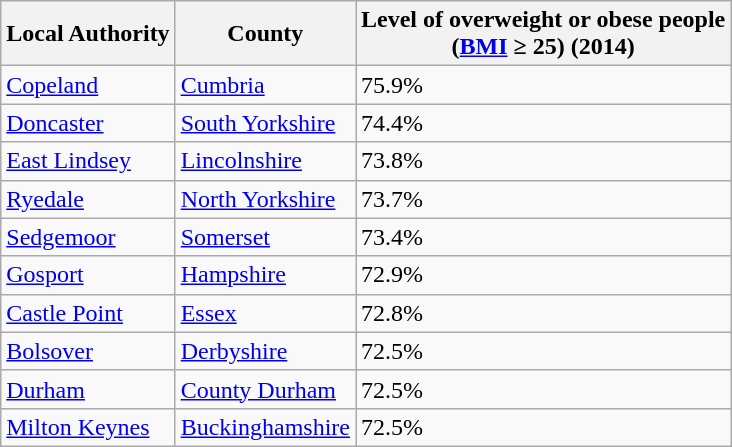<table class="wikitable">
<tr>
<th>Local Authority</th>
<th>County</th>
<th>Level of overweight or obese people<br>(<a href='#'>BMI</a> ≥ 25) (2014) </th>
</tr>
<tr>
<td><a href='#'>Copeland</a></td>
<td><a href='#'>Cumbria</a></td>
<td>75.9%</td>
</tr>
<tr>
<td><a href='#'>Doncaster</a></td>
<td><a href='#'>South Yorkshire</a></td>
<td>74.4%</td>
</tr>
<tr>
<td><a href='#'>East Lindsey</a></td>
<td><a href='#'>Lincolnshire</a></td>
<td>73.8%</td>
</tr>
<tr>
<td><a href='#'>Ryedale</a></td>
<td><a href='#'>North Yorkshire</a></td>
<td>73.7%</td>
</tr>
<tr>
<td><a href='#'>Sedgemoor</a></td>
<td><a href='#'>Somerset</a></td>
<td>73.4%</td>
</tr>
<tr>
<td><a href='#'>Gosport</a></td>
<td><a href='#'>Hampshire</a></td>
<td>72.9%</td>
</tr>
<tr>
<td><a href='#'>Castle Point</a></td>
<td><a href='#'>Essex</a></td>
<td>72.8%</td>
</tr>
<tr>
<td><a href='#'>Bolsover</a></td>
<td><a href='#'>Derbyshire</a></td>
<td>72.5%</td>
</tr>
<tr>
<td><a href='#'>Durham</a></td>
<td><a href='#'>County Durham</a></td>
<td>72.5%</td>
</tr>
<tr>
<td><a href='#'>Milton Keynes</a></td>
<td><a href='#'>Buckinghamshire</a></td>
<td>72.5%</td>
</tr>
</table>
